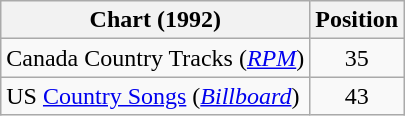<table class="wikitable sortable">
<tr>
<th scope="col">Chart (1992)</th>
<th scope="col">Position</th>
</tr>
<tr>
<td>Canada Country Tracks (<em><a href='#'>RPM</a></em>)</td>
<td align="center">35</td>
</tr>
<tr>
<td>US <a href='#'>Country Songs</a> (<em><a href='#'>Billboard</a></em>)</td>
<td align="center">43</td>
</tr>
</table>
